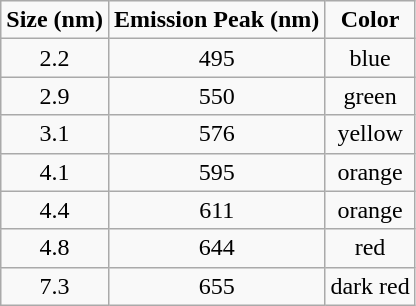<table class= "wikitable" style="text-align:center">
<tr>
<td><strong> Size (nm)  </strong></td>
<td><strong>  Emission Peak (nm)  </strong></td>
<td><strong>  Color </strong></td>
</tr>
<tr>
<td>2.2 </td>
<td>495</td>
<td>blue</td>
</tr>
<tr>
<td>2.9 </td>
<td>550</td>
<td>green</td>
</tr>
<tr>
<td>3.1 </td>
<td>576</td>
<td>yellow</td>
</tr>
<tr>
<td>4.1 </td>
<td>595</td>
<td>orange</td>
</tr>
<tr>
<td>4.4 </td>
<td>611</td>
<td>orange</td>
</tr>
<tr>
<td>4.8</td>
<td>644</td>
<td>red</td>
</tr>
<tr>
<td>7.3 </td>
<td>655</td>
<td>dark red</td>
</tr>
</table>
